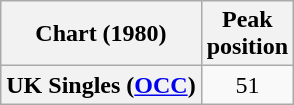<table class="wikitable sortable plainrowheaders">
<tr>
<th>Chart (1980)</th>
<th>Peak<br>position</th>
</tr>
<tr>
<th scope="row">UK Singles (<a href='#'>OCC</a>)</th>
<td align="center">51</td>
</tr>
</table>
